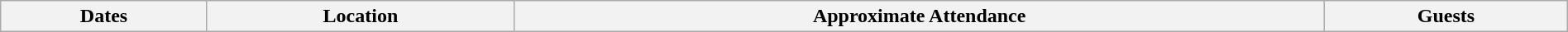<table class="wikitable" width="100%">
<tr>
<th>Dates</th>
<th>Location</th>
<th>Approximate Attendance</th>
<th>Guests<br>










</th>
</tr>
</table>
